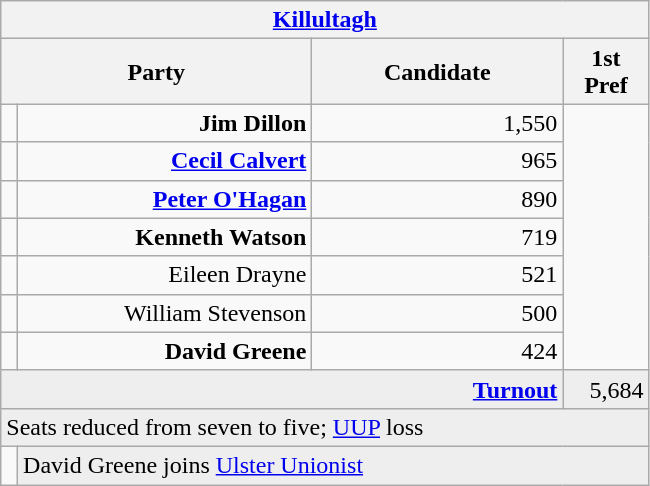<table class="wikitable">
<tr>
<th colspan="4" align="center"><a href='#'>Killultagh</a></th>
</tr>
<tr>
<th colspan="2" align="center" width=200>Party</th>
<th width=160>Candidate</th>
<th width=50>1st Pref</th>
</tr>
<tr>
<td></td>
<td align="right"><strong>Jim Dillon</strong></td>
<td align="right">1,550</td>
</tr>
<tr>
<td></td>
<td align="right"><strong><a href='#'>Cecil Calvert</a></strong></td>
<td align="right">965</td>
</tr>
<tr>
<td></td>
<td align="right"><strong><a href='#'>Peter O'Hagan</a></strong></td>
<td align="right">890</td>
</tr>
<tr>
<td></td>
<td align="right"><strong>Kenneth Watson</strong></td>
<td align="right">719</td>
</tr>
<tr>
<td></td>
<td align="right">Eileen Drayne</td>
<td align="right">521</td>
</tr>
<tr>
<td></td>
<td align="right">William Stevenson</td>
<td align="right">500</td>
</tr>
<tr>
<td></td>
<td align="right"><strong>David Greene</strong></td>
<td align="right">424</td>
</tr>
<tr bgcolor="EEEEEE">
<td colspan=3 align="right"><strong><a href='#'>Turnout</a></strong></td>
<td align="right">5,684</td>
</tr>
<tr>
<td colspan=4 bgcolor="EEEEEE">Seats reduced from seven to five; <a href='#'>UUP</a> loss</td>
</tr>
<tr>
<td bgcolor=></td>
<td colspan=3 bgcolor="EEEEEE">David Greene joins <a href='#'>Ulster Unionist</a></td>
</tr>
</table>
